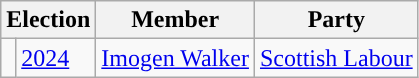<table class="wikitable">
<tr>
<th colspan="2">Election</th>
<th>Member</th>
<th>Party</th>
</tr>
<tr>
<td style="color:inherit;background-color: "></td>
<td><a href='#'>2024</a></td>
<td><a href='#'>Imogen Walker</a></td>
<td><a href='#'> Scottish Labour</a></td>
</tr>
</table>
